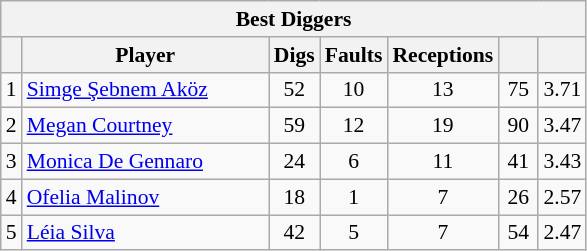<table class="wikitable sortable" style=font-size:90%>
<tr>
<th colspan=7>Best Diggers</th>
</tr>
<tr>
<th></th>
<th width=158>Player</th>
<th width=20>Digs</th>
<th width=20>Faults</th>
<th width=20>Receptions</th>
<th width=20></th>
<th width=20></th>
</tr>
<tr>
<td>1</td>
<td> <a href='#'>Simge Şebnem Aköz</a></td>
<td align=center>52</td>
<td align=center>10</td>
<td align=center>13</td>
<td align=center>75</td>
<td align=center>3.71</td>
</tr>
<tr>
<td>2</td>
<td> <a href='#'>Megan Courtney</a></td>
<td align=center>59</td>
<td align=center>12</td>
<td align=center>19</td>
<td align=center>90</td>
<td align=center>3.47</td>
</tr>
<tr>
<td>3</td>
<td> <a href='#'>Monica De Gennaro</a></td>
<td align=center>24</td>
<td align=center>6</td>
<td align=center>11</td>
<td align=center>41</td>
<td align=center>3.43</td>
</tr>
<tr>
<td>4</td>
<td> <a href='#'>Ofelia Malinov</a></td>
<td align=center>18</td>
<td align=center>1</td>
<td align=center>7</td>
<td align=center>26</td>
<td align=center>2.57</td>
</tr>
<tr>
<td>5</td>
<td> <a href='#'>Léia Silva</a></td>
<td align=center>42</td>
<td align=center>5</td>
<td align=center>7</td>
<td align=center>54</td>
<td align=center>2.47</td>
</tr>
</table>
